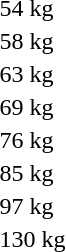<table>
<tr>
<td>54 kg</td>
<td></td>
<td></td>
<td></td>
</tr>
<tr>
<td>58 kg</td>
<td></td>
<td></td>
<td></td>
</tr>
<tr>
<td>63 kg</td>
<td></td>
<td></td>
<td></td>
</tr>
<tr>
<td>69 kg</td>
<td></td>
<td></td>
<td></td>
</tr>
<tr>
<td>76 kg</td>
<td></td>
<td></td>
<td></td>
</tr>
<tr>
<td>85 kg</td>
<td></td>
<td></td>
<td></td>
</tr>
<tr>
<td>97 kg</td>
<td></td>
<td></td>
<td></td>
</tr>
<tr>
<td>130 kg</td>
<td></td>
<td></td>
<td></td>
</tr>
</table>
